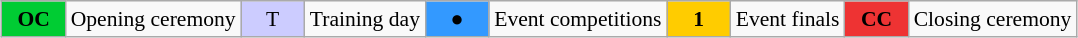<table class="wikitable" style="margin:0.5em auto; font-size:90%;position:relative;">
<tr>
<td style="width:2.5em; background:#00cc33; text-align:center"><strong>OC</strong></td>
<td>Opening ceremony</td>
<td style="width:2.5em; background:#ccccff; text-align:center">T</td>
<td>Training day</td>
<td style="width:2.5em; background:#3399ff; text-align:center">●</td>
<td>Event competitions</td>
<td style="width:2.5em; background:#ffcc00; text-align:center"><strong>1</strong></td>
<td>Event finals</td>
<td style="width:2.5em; background:#ee3333; text-align:center"><strong>CC</strong></td>
<td>Closing ceremony</td>
</tr>
</table>
